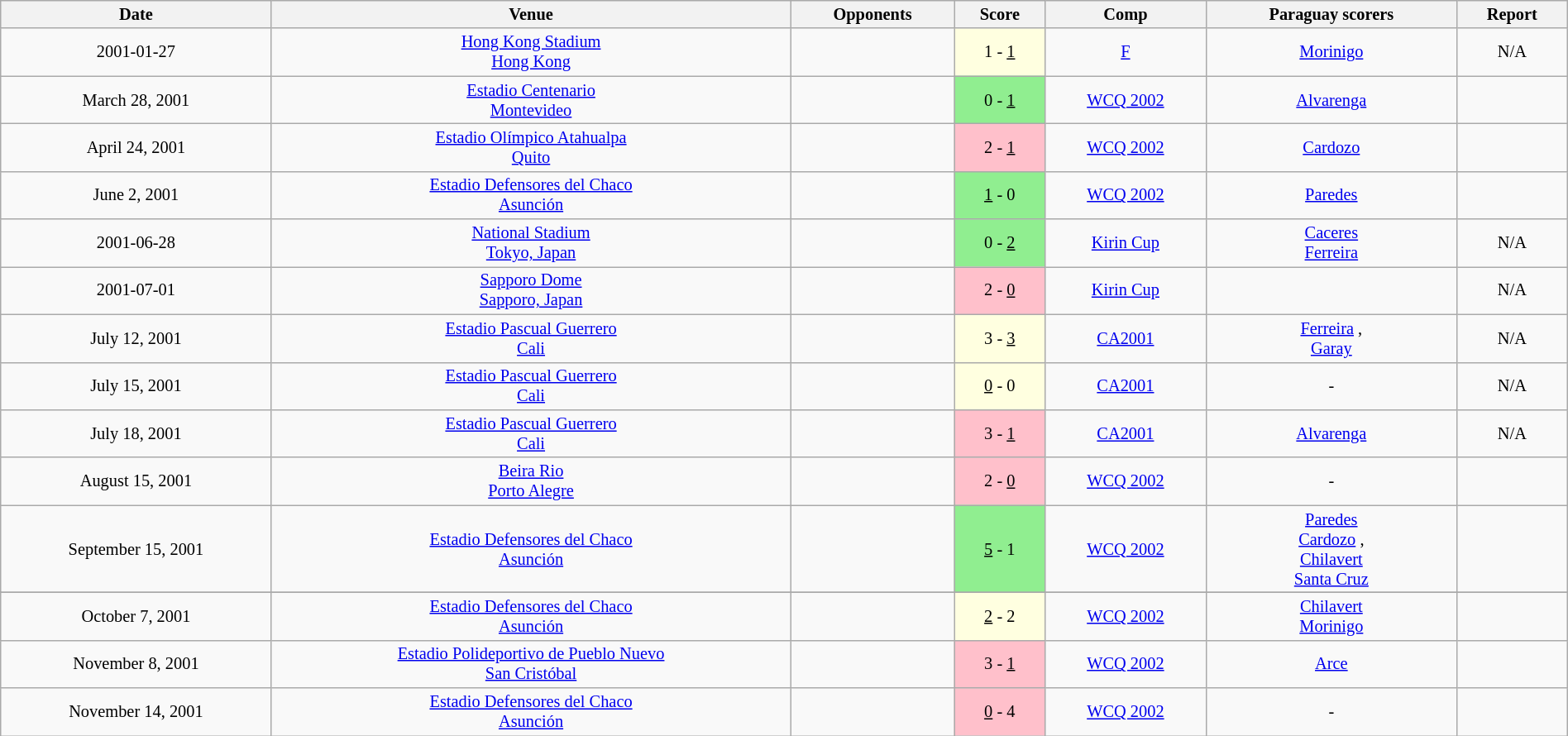<table class="wikitable" style="font-size:85%; text-align:center;" width="100%">
<tr>
<th>Date</th>
<th>Venue</th>
<th>Opponents</th>
<th>Score</th>
<th>Comp</th>
<th>Paraguay scorers</th>
<th>Report</th>
</tr>
<tr>
<td>2001-01-27</td>
<td><a href='#'>Hong Kong Stadium</a><br> <a href='#'>Hong Kong</a></td>
<td></td>
<td bgcolor="lightyellow">1 - <u>1</u></td>
<td><a href='#'>F</a></td>
<td><a href='#'>Morinigo</a> </td>
<td>N/A</td>
</tr>
<tr>
<td>March 28, 2001</td>
<td><a href='#'>Estadio Centenario</a><br> <a href='#'>Montevideo</a></td>
<td></td>
<td bgcolor="lightgreen">0 - <u>1</u></td>
<td><a href='#'>WCQ 2002</a></td>
<td><a href='#'>Alvarenga</a> </td>
<td></td>
</tr>
<tr>
<td>April 24, 2001</td>
<td><a href='#'>Estadio Olímpico Atahualpa</a> <br> <a href='#'>Quito</a></td>
<td></td>
<td bgcolor="pink">2 - <u>1</u></td>
<td><a href='#'>WCQ 2002</a></td>
<td><a href='#'>Cardozo</a> </td>
<td></td>
</tr>
<tr>
<td>June 2, 2001</td>
<td><a href='#'>Estadio Defensores del Chaco</a> <br> <a href='#'>Asunción</a></td>
<td></td>
<td bgcolor="lightgreen"><u>1</u> - 0</td>
<td><a href='#'>WCQ 2002</a></td>
<td><a href='#'>Paredes</a> </td>
<td></td>
</tr>
<tr>
<td>2001-06-28</td>
<td><a href='#'>National Stadium</a><br> <a href='#'>Tokyo, Japan</a></td>
<td></td>
<td bgcolor="lightgreen">0 - <u>2</u></td>
<td><a href='#'>Kirin Cup</a></td>
<td><a href='#'>Caceres</a>  <br> <a href='#'>Ferreira</a> </td>
<td>N/A</td>
</tr>
<tr>
<td>2001-07-01</td>
<td><a href='#'>Sapporo Dome</a><br> <a href='#'>Sapporo, Japan</a></td>
<td></td>
<td bgcolor="pink">2 - <u>0</u></td>
<td><a href='#'>Kirin Cup</a></td>
<td></td>
<td>N/A</td>
</tr>
<tr>
<td>July 12, 2001</td>
<td><a href='#'>Estadio Pascual Guerrero</a> <br> <a href='#'>Cali</a></td>
<td></td>
<td bgcolor="lightyellow">3 - <u>3</u></td>
<td><a href='#'>CA2001</a></td>
<td><a href='#'>Ferreira</a> ,  <br> <a href='#'>Garay</a> </td>
<td>N/A</td>
</tr>
<tr>
<td>July 15, 2001</td>
<td><a href='#'>Estadio Pascual Guerrero</a> <br> <a href='#'>Cali</a></td>
<td></td>
<td bgcolor="lightyellow"><u>0</u> - 0</td>
<td><a href='#'>CA2001</a></td>
<td>-</td>
<td>N/A</td>
</tr>
<tr>
<td>July 18, 2001</td>
<td><a href='#'>Estadio Pascual Guerrero</a> <br> <a href='#'>Cali</a></td>
<td></td>
<td bgcolor="pink">3 - <u>1</u></td>
<td><a href='#'>CA2001</a></td>
<td><a href='#'>Alvarenga</a> </td>
<td>N/A</td>
</tr>
<tr>
<td>August 15, 2001</td>
<td><a href='#'>Beira Rio</a> <br> <a href='#'>Porto Alegre</a></td>
<td></td>
<td bgcolor="pink">2 - <u>0</u></td>
<td><a href='#'>WCQ 2002</a></td>
<td>-</td>
<td></td>
</tr>
<tr>
<td>September 15, 2001</td>
<td><a href='#'>Estadio Defensores del Chaco</a> <br> <a href='#'>Asunción</a></td>
<td></td>
<td bgcolor="lightgreen"><u>5</u> - 1</td>
<td><a href='#'>WCQ 2002</a></td>
<td><a href='#'>Paredes</a> <br> <a href='#'>Cardozo</a> , <br> <a href='#'>Chilavert</a>  <br> <a href='#'>Santa Cruz</a> </td>
<td></td>
</tr>
<tr>
</tr>
<tr>
<td>October 7, 2001</td>
<td><a href='#'>Estadio Defensores del Chaco</a> <br> <a href='#'>Asunción</a></td>
<td></td>
<td bgcolor="lightyellow"><u>2</u> - 2</td>
<td><a href='#'>WCQ 2002</a></td>
<td><a href='#'>Chilavert</a>  <br> <a href='#'>Morinigo</a> </td>
<td></td>
</tr>
<tr>
<td>November 8, 2001</td>
<td><a href='#'>Estadio Polideportivo de Pueblo Nuevo</a> <br> <a href='#'>San Cristóbal</a></td>
<td></td>
<td bgcolor="pink">3 - <u>1</u></td>
<td><a href='#'>WCQ 2002</a></td>
<td><a href='#'>Arce</a> </td>
<td></td>
</tr>
<tr>
<td>November 14, 2001</td>
<td><a href='#'>Estadio Defensores del Chaco</a> <br> <a href='#'>Asunción</a></td>
<td></td>
<td bgcolor="pink"><u>0</u> - 4</td>
<td><a href='#'>WCQ 2002</a></td>
<td>-</td>
<td></td>
</tr>
</table>
